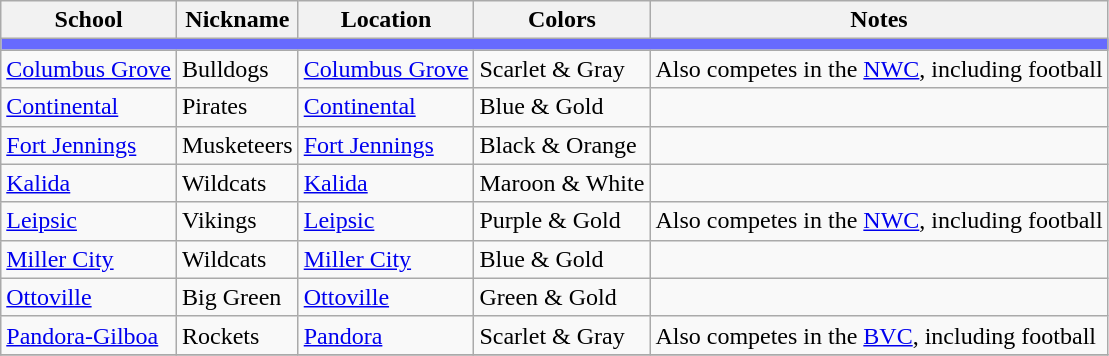<table class="wikitable sortable">
<tr>
<th>School</th>
<th>Nickname</th>
<th>Location</th>
<th>Colors</th>
<th>Notes</th>
</tr>
<tr>
<th colspan="7" style="background:#676AFE;"></th>
</tr>
<tr>
<td><a href='#'>Columbus Grove</a></td>
<td>Bulldogs</td>
<td><a href='#'>Columbus Grove</a></td>
<td>Scarlet & Gray <br> </td>
<td>Also competes in the <a href='#'>NWC</a>, including football</td>
</tr>
<tr>
<td><a href='#'>Continental</a></td>
<td>Pirates</td>
<td><a href='#'>Continental</a></td>
<td>Blue & Gold <br> </td>
<td></td>
</tr>
<tr>
<td><a href='#'>Fort Jennings</a></td>
<td>Musketeers</td>
<td><a href='#'>Fort Jennings</a></td>
<td>Black & Orange <br>  </td>
<td></td>
</tr>
<tr>
<td><a href='#'>Kalida</a></td>
<td>Wildcats</td>
<td><a href='#'>Kalida</a></td>
<td>Maroon & White<br>  </td>
<td></td>
</tr>
<tr>
<td><a href='#'>Leipsic</a></td>
<td>Vikings</td>
<td><a href='#'>Leipsic</a></td>
<td>Purple & Gold<br>  </td>
<td>Also competes in the <a href='#'>NWC</a>, including football</td>
</tr>
<tr>
<td><a href='#'>Miller City</a></td>
<td>Wildcats</td>
<td><a href='#'>Miller City</a></td>
<td>Blue & Gold <br>  </td>
<td></td>
</tr>
<tr>
<td><a href='#'>Ottoville</a></td>
<td>Big Green</td>
<td><a href='#'>Ottoville</a></td>
<td>Green & Gold <br>  </td>
<td></td>
</tr>
<tr>
<td><a href='#'>Pandora-Gilboa</a></td>
<td>Rockets</td>
<td><a href='#'>Pandora</a></td>
<td>Scarlet & Gray <br> </td>
<td>Also competes in the <a href='#'>BVC</a>, including football</td>
</tr>
<tr>
</tr>
</table>
